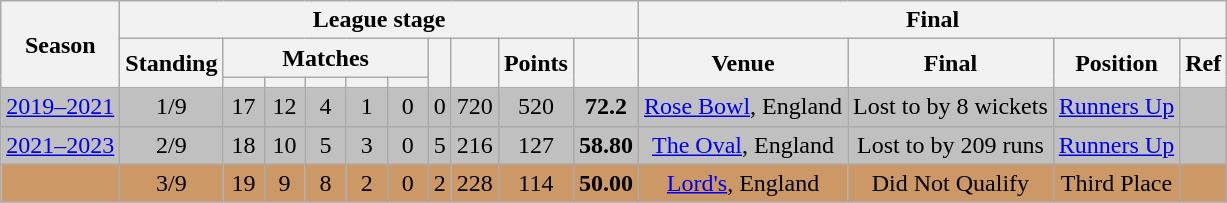<table class="wikitable" style="text-align: center">
<tr>
<th rowspan=3>Season</th>
<th colspan=10>League stage</th>
<th colspan=4>Final</th>
</tr>
<tr>
<th rowspan=2>Standing</th>
<th colspan=5>Matches</th>
<th rowspan=2></th>
<th rowspan=2></th>
<th rowspan=2>Points</th>
<th rowspan=2></th>
<th rowspan=2>Venue</th>
<th rowspan=2>Final</th>
<th rowspan=2>Position</th>
<th rowspan=2>Ref</th>
</tr>
<tr>
<th width=20></th>
<th width=20></th>
<th width=20></th>
<th width=20></th>
<th width=20></th>
</tr>
<tr style="background:silver;">
<td><a href='#'>2019–2021</a></td>
<td>1/9</td>
<td>17</td>
<td>12</td>
<td>4</td>
<td>1</td>
<td>0</td>
<td>0</td>
<td>720</td>
<td>520</td>
<td><strong>72.2</strong></td>
<td><a href='#'>Rose Bowl</a>, England</td>
<td>Lost to  by 8 wickets</td>
<td><a href='#'>Runners Up</a></td>
<td></td>
</tr>
<tr style="background:silver;">
<td><a href='#'>2021–2023</a></td>
<td>2/9</td>
<td>18</td>
<td>10</td>
<td>5</td>
<td>3</td>
<td>0</td>
<td>5</td>
<td>216</td>
<td>127</td>
<td><strong>58.80</strong></td>
<td> <a href='#'>The Oval</a>, England</td>
<td>Lost to  by 209 runs</td>
<td><a href='#'>Runners Up</a></td>
<td></td>
</tr>
<tr style="background:#cc9966;">
<td></td>
<td>3/9</td>
<td>19</td>
<td>9</td>
<td>8</td>
<td>2</td>
<td>0</td>
<td>2</td>
<td>228</td>
<td>114</td>
<td><strong>50.00</strong></td>
<td> <a href='#'>Lord's</a>, England</td>
<td>Did Not Qualify</td>
<td>Third Place</td>
<td></td>
</tr>
</table>
